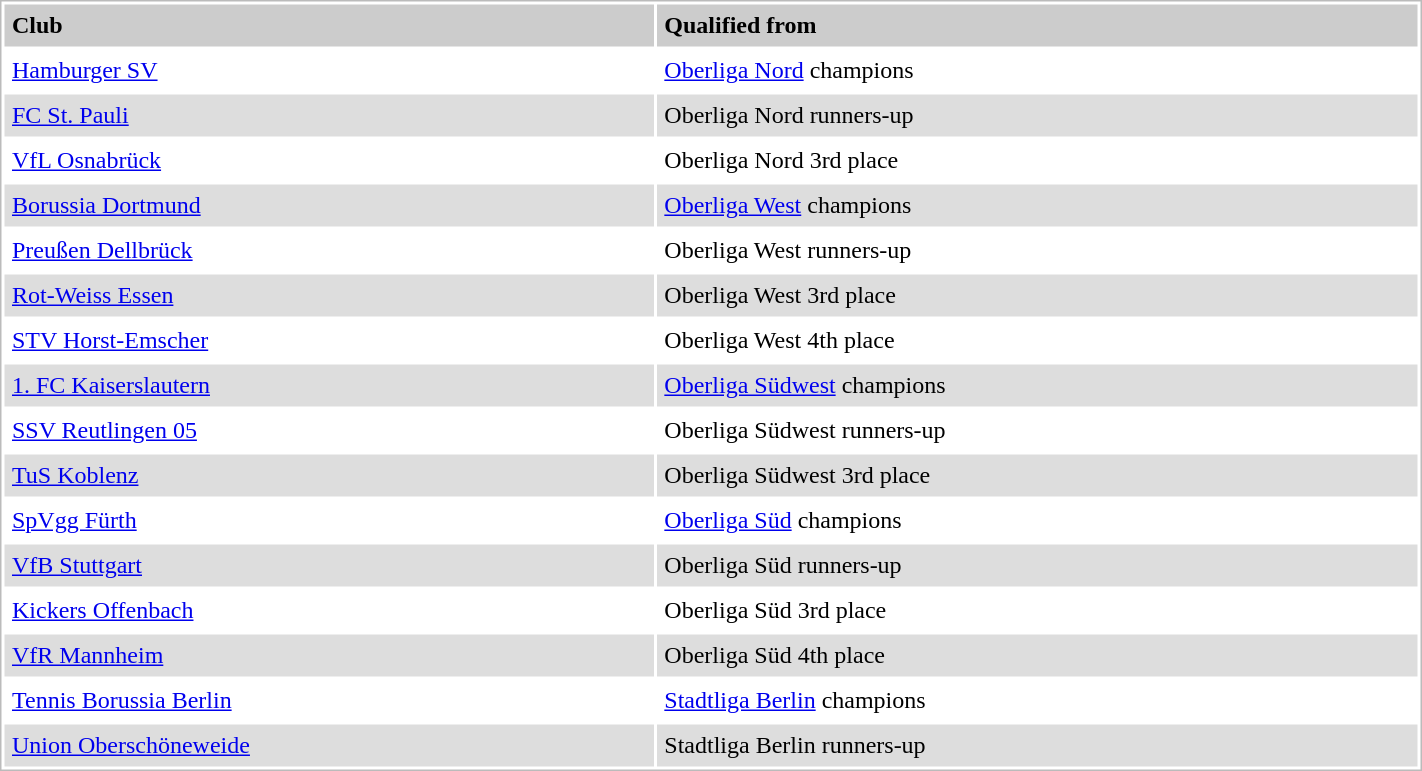<table style="border:1px solid #bbb;background:#fff;" cellpadding="5" cellspacing="2" width="75%">
<tr style="background:#ccc;font-weight:bold">
<td>Club</td>
<td>Qualified from</td>
</tr>
<tr>
<td><a href='#'>Hamburger SV</a></td>
<td><a href='#'>Oberliga Nord</a> champions</td>
</tr>
<tr style="background:#ddd">
<td><a href='#'>FC St. Pauli</a></td>
<td>Oberliga Nord runners-up</td>
</tr>
<tr>
<td><a href='#'>VfL Osnabrück</a></td>
<td>Oberliga Nord 3rd place</td>
</tr>
<tr style="background:#ddd">
<td><a href='#'>Borussia Dortmund</a></td>
<td><a href='#'>Oberliga West</a> champions</td>
</tr>
<tr>
<td><a href='#'>Preußen Dellbrück</a></td>
<td>Oberliga West runners-up</td>
</tr>
<tr style="background:#ddd">
<td><a href='#'>Rot-Weiss Essen</a></td>
<td>Oberliga West 3rd place</td>
</tr>
<tr>
<td><a href='#'>STV Horst-Emscher</a></td>
<td>Oberliga West 4th place</td>
</tr>
<tr style="background:#ddd">
<td><a href='#'>1. FC Kaiserslautern</a></td>
<td><a href='#'>Oberliga Südwest</a> champions</td>
</tr>
<tr>
<td><a href='#'>SSV Reutlingen 05</a></td>
<td>Oberliga Südwest runners-up</td>
</tr>
<tr style="background:#ddd">
<td><a href='#'>TuS Koblenz</a></td>
<td>Oberliga Südwest 3rd place</td>
</tr>
<tr>
<td><a href='#'>SpVgg Fürth</a></td>
<td><a href='#'>Oberliga Süd</a> champions</td>
</tr>
<tr style="background:#ddd">
<td><a href='#'>VfB Stuttgart</a></td>
<td>Oberliga Süd runners-up</td>
</tr>
<tr>
<td><a href='#'>Kickers Offenbach</a></td>
<td>Oberliga Süd 3rd place</td>
</tr>
<tr style="background:#ddd">
<td><a href='#'>VfR Mannheim</a></td>
<td>Oberliga Süd 4th place</td>
</tr>
<tr>
<td><a href='#'>Tennis Borussia Berlin</a></td>
<td><a href='#'>Stadtliga Berlin</a> champions</td>
</tr>
<tr style="background:#ddd">
<td><a href='#'>Union Oberschöneweide</a></td>
<td>Stadtliga Berlin runners-up</td>
</tr>
</table>
